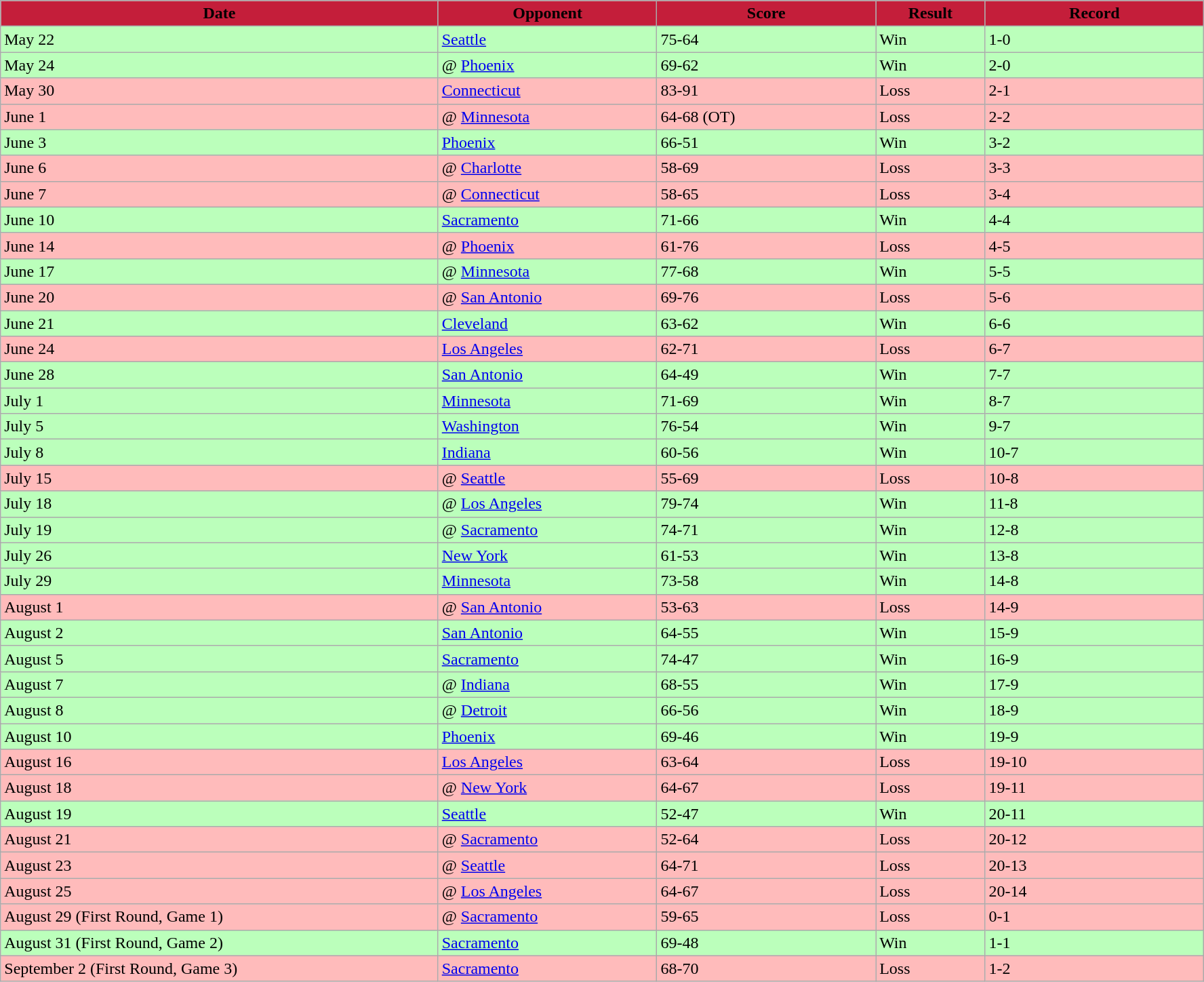<table class="wikitable sortable sortable">
<tr>
<th style="background:#c41e3a; width:20%;">Date</th>
<th style="background:#c41e3a; width:10%;">Opponent</th>
<th style="background:#c41e3a; width:10%;">Score</th>
<th style="background:#c41e3a; width:5%;">Result</th>
<th style="background:#c41e3a; width:10%;">Record</th>
</tr>
<tr style="background:#bfb;">
<td>May 22</td>
<td><a href='#'>Seattle</a></td>
<td>75-64</td>
<td>Win</td>
<td>1-0</td>
</tr>
<tr style="background:#bfb;">
<td>May 24</td>
<td>@ <a href='#'>Phoenix</a></td>
<td>69-62</td>
<td>Win</td>
<td>2-0</td>
</tr>
<tr style="background:#fbb;">
<td>May 30</td>
<td><a href='#'>Connecticut</a></td>
<td>83-91</td>
<td>Loss</td>
<td>2-1</td>
</tr>
<tr style="background:#fbb;">
<td>June 1</td>
<td>@ <a href='#'>Minnesota</a></td>
<td>64-68 (OT)</td>
<td>Loss</td>
<td>2-2</td>
</tr>
<tr style="background:#bfb;">
<td>June 3</td>
<td><a href='#'>Phoenix</a></td>
<td>66-51</td>
<td>Win</td>
<td>3-2</td>
</tr>
<tr style="background:#fbb;">
<td>June 6</td>
<td>@ <a href='#'>Charlotte</a></td>
<td>58-69</td>
<td>Loss</td>
<td>3-3</td>
</tr>
<tr style="background:#fbb;">
<td>June 7</td>
<td>@ <a href='#'>Connecticut</a></td>
<td>58-65</td>
<td>Loss</td>
<td>3-4</td>
</tr>
<tr style="background:#bfb;">
<td>June 10</td>
<td><a href='#'>Sacramento</a></td>
<td>71-66</td>
<td>Win</td>
<td>4-4</td>
</tr>
<tr style="background:#fbb;">
<td>June 14</td>
<td>@ <a href='#'>Phoenix</a></td>
<td>61-76</td>
<td>Loss</td>
<td>4-5</td>
</tr>
<tr style="background:#bfb;">
<td>June 17</td>
<td>@ <a href='#'>Minnesota</a></td>
<td>77-68</td>
<td>Win</td>
<td>5-5</td>
</tr>
<tr style="background:#fbb;">
<td>June 20</td>
<td>@ <a href='#'>San Antonio</a></td>
<td>69-76</td>
<td>Loss</td>
<td>5-6</td>
</tr>
<tr style="background:#bfb;">
<td>June 21</td>
<td><a href='#'>Cleveland</a></td>
<td>63-62</td>
<td>Win</td>
<td>6-6</td>
</tr>
<tr style="background:#fbb;">
<td>June 24</td>
<td><a href='#'>Los Angeles</a></td>
<td>62-71</td>
<td>Loss</td>
<td>6-7</td>
</tr>
<tr style="background:#bfb;">
<td>June 28</td>
<td><a href='#'>San Antonio</a></td>
<td>64-49</td>
<td>Win</td>
<td>7-7</td>
</tr>
<tr style="background:#bfb;">
<td>July 1</td>
<td><a href='#'>Minnesota</a></td>
<td>71-69</td>
<td>Win</td>
<td>8-7</td>
</tr>
<tr style="background:#bfb;">
<td>July 5</td>
<td><a href='#'>Washington</a></td>
<td>76-54</td>
<td>Win</td>
<td>9-7</td>
</tr>
<tr style="background:#bfb;">
<td>July 8</td>
<td><a href='#'>Indiana</a></td>
<td>60-56</td>
<td>Win</td>
<td>10-7</td>
</tr>
<tr style="background:#fbb;">
<td>July 15</td>
<td>@ <a href='#'>Seattle</a></td>
<td>55-69</td>
<td>Loss</td>
<td>10-8</td>
</tr>
<tr style="background:#bfb;">
<td>July 18</td>
<td>@ <a href='#'>Los Angeles</a></td>
<td>79-74</td>
<td>Win</td>
<td>11-8</td>
</tr>
<tr style="background:#bfb;">
<td>July 19</td>
<td>@ <a href='#'>Sacramento</a></td>
<td>74-71</td>
<td>Win</td>
<td>12-8</td>
</tr>
<tr style="background:#bfb;">
<td>July 26</td>
<td><a href='#'>New York</a></td>
<td>61-53</td>
<td>Win</td>
<td>13-8</td>
</tr>
<tr style="background:#bfb;">
<td>July 29</td>
<td><a href='#'>Minnesota</a></td>
<td>73-58</td>
<td>Win</td>
<td>14-8</td>
</tr>
<tr style="background:#fbb;">
<td>August 1</td>
<td>@ <a href='#'>San Antonio</a></td>
<td>53-63</td>
<td>Loss</td>
<td>14-9</td>
</tr>
<tr style="background:#bfb;">
<td>August 2</td>
<td><a href='#'>San Antonio</a></td>
<td>64-55</td>
<td>Win</td>
<td>15-9</td>
</tr>
<tr style="background:#bfb;">
<td>August 5</td>
<td><a href='#'>Sacramento</a></td>
<td>74-47</td>
<td>Win</td>
<td>16-9</td>
</tr>
<tr style="background:#bfb;">
<td>August 7</td>
<td>@ <a href='#'>Indiana</a></td>
<td>68-55</td>
<td>Win</td>
<td>17-9</td>
</tr>
<tr style="background:#bfb;">
<td>August 8</td>
<td>@ <a href='#'>Detroit</a></td>
<td>66-56</td>
<td>Win</td>
<td>18-9</td>
</tr>
<tr style="background:#bfb;">
<td>August 10</td>
<td><a href='#'>Phoenix</a></td>
<td>69-46</td>
<td>Win</td>
<td>19-9</td>
</tr>
<tr style="background:#fbb;">
<td>August 16</td>
<td><a href='#'>Los Angeles</a></td>
<td>63-64</td>
<td>Loss</td>
<td>19-10</td>
</tr>
<tr style="background:#fbb;">
<td>August 18</td>
<td>@ <a href='#'>New York</a></td>
<td>64-67</td>
<td>Loss</td>
<td>19-11</td>
</tr>
<tr style="background:#bfb;">
<td>August 19</td>
<td><a href='#'>Seattle</a></td>
<td>52-47</td>
<td>Win</td>
<td>20-11</td>
</tr>
<tr style="background:#fbb;">
<td>August 21</td>
<td>@ <a href='#'>Sacramento</a></td>
<td>52-64</td>
<td>Loss</td>
<td>20-12</td>
</tr>
<tr style="background:#fbb;">
<td>August 23</td>
<td>@ <a href='#'>Seattle</a></td>
<td>64-71</td>
<td>Loss</td>
<td>20-13</td>
</tr>
<tr style="background:#fbb;">
<td>August 25</td>
<td>@ <a href='#'>Los Angeles</a></td>
<td>64-67</td>
<td>Loss</td>
<td>20-14</td>
</tr>
<tr style="background:#fbb;">
<td>August 29 (First Round, Game 1)</td>
<td>@ <a href='#'>Sacramento</a></td>
<td>59-65</td>
<td>Loss</td>
<td>0-1</td>
</tr>
<tr style="background:#bfb;">
<td>August 31 (First Round, Game 2)</td>
<td><a href='#'>Sacramento</a></td>
<td>69-48</td>
<td>Win</td>
<td>1-1</td>
</tr>
<tr style="background:#fbb;">
<td>September 2 (First Round, Game 3)</td>
<td><a href='#'>Sacramento</a></td>
<td>68-70</td>
<td>Loss</td>
<td>1-2</td>
</tr>
</table>
